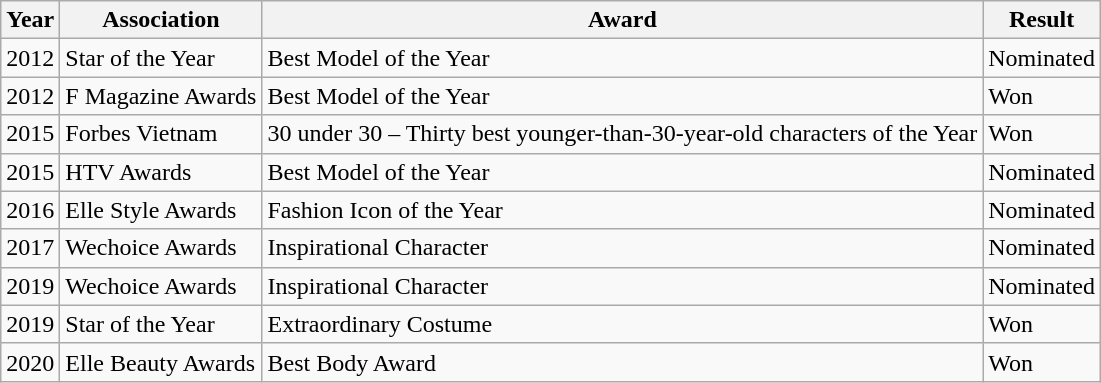<table class="wikitable">
<tr>
<th>Year</th>
<th>Association</th>
<th>Award</th>
<th>Result</th>
</tr>
<tr>
<td>2012</td>
<td>Star of the Year</td>
<td>Best Model of the Year</td>
<td>Nominated</td>
</tr>
<tr>
<td>2012</td>
<td>F Magazine Awards</td>
<td>Best Model of the Year</td>
<td>Won</td>
</tr>
<tr>
<td>2015</td>
<td>Forbes Vietnam</td>
<td>30 under 30 – Thirty best younger-than-30-year-old characters of the Year</td>
<td>Won</td>
</tr>
<tr>
<td>2015</td>
<td>HTV Awards</td>
<td>Best Model of the Year</td>
<td>Nominated</td>
</tr>
<tr>
<td>2016</td>
<td>Elle Style Awards</td>
<td>Fashion Icon of the Year</td>
<td>Nominated</td>
</tr>
<tr>
<td>2017</td>
<td>Wechoice Awards</td>
<td>Inspirational Character</td>
<td>Nominated</td>
</tr>
<tr>
<td>2019</td>
<td>Wechoice Awards</td>
<td>Inspirational Character</td>
<td>Nominated</td>
</tr>
<tr>
<td>2019</td>
<td>Star of the Year</td>
<td>Extraordinary Costume</td>
<td>Won</td>
</tr>
<tr>
<td>2020</td>
<td>Elle Beauty Awards</td>
<td>Best Body Award</td>
<td>Won</td>
</tr>
</table>
